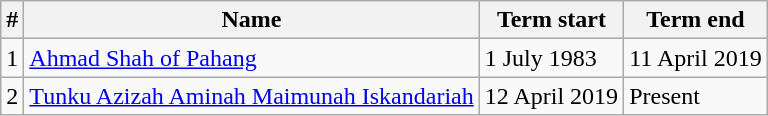<table class="wikitable sortable">
<tr>
<th>#</th>
<th>Name</th>
<th>Term start</th>
<th>Term end</th>
</tr>
<tr>
<td>1</td>
<td><a href='#'>Ahmad Shah of Pahang</a></td>
<td>1 July 1983</td>
<td>11 April 2019</td>
</tr>
<tr>
<td>2</td>
<td><a href='#'>Tunku Azizah Aminah Maimunah Iskandariah</a></td>
<td>12 April 2019</td>
<td data-sort-value="9999">Present</td>
</tr>
</table>
